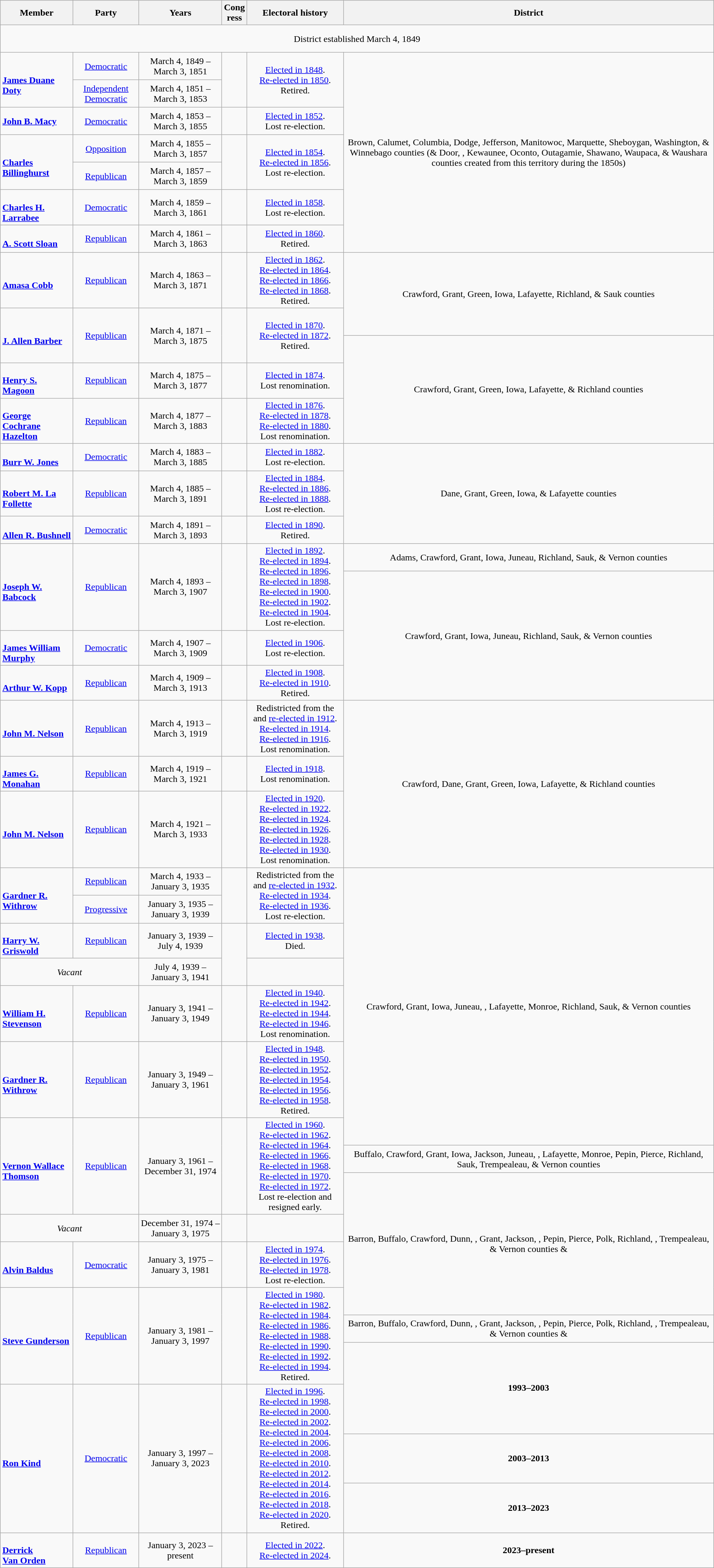<table class=wikitable style="text-align:center">
<tr>
<th>Member</th>
<th>Party</th>
<th>Years</th>
<th>Cong<br>ress</th>
<th>Electoral history</th>
<th>District</th>
</tr>
<tr style="height:3em">
<td colspan=6>District established March 4, 1849</td>
</tr>
<tr style="height:3em">
<td align=left rowspan=2><br><strong><a href='#'>James Duane Doty</a></strong><br></td>
<td><a href='#'>Democratic</a></td>
<td nowrap>March 4, 1849 –<br>March 3, 1851</td>
<td rowspan=2></td>
<td rowspan=2><a href='#'>Elected in 1848</a>.<br><a href='#'>Re-elected in 1850</a>.<br>Retired.</td>
<td rowspan="7"> Brown, Calumet, Columbia, Dodge,  Jefferson, Manitowoc, Marquette, Sheboygan, Washington, & Winnebago counties (& Door, , Kewaunee, Oconto, Outagamie, Shawano, Waupaca, & Waushara counties created from this territory during the 1850s)</td>
</tr>
<tr style="height:3em">
<td><a href='#'>Independent Democratic</a></td>
<td nowrap>March 4, 1851 –<br>March 3, 1853</td>
</tr>
<tr style="height:3em">
<td align=left><strong><a href='#'>John B. Macy</a></strong><br></td>
<td><a href='#'>Democratic</a></td>
<td nowrap>March 4, 1853 –<br>March 3, 1855</td>
<td></td>
<td><a href='#'>Elected in 1852</a>.<br>Lost re-election.</td>
</tr>
<tr style="height:3em">
<td align=left rowspan=2><br><strong><a href='#'>Charles Billinghurst</a></strong><br></td>
<td><a href='#'>Opposition</a></td>
<td nowrap>March 4, 1855 –<br>March 3, 1857</td>
<td rowspan=2></td>
<td rowspan=2><a href='#'>Elected in 1854</a>.<br><a href='#'>Re-elected in 1856</a>.<br>Lost re-election.</td>
</tr>
<tr style="height:3em">
<td><a href='#'>Republican</a></td>
<td nowrap>March 4, 1857 –<br>March 3, 1859</td>
</tr>
<tr style="height:3em">
<td align=left><br><strong><a href='#'>Charles H. Larrabee</a></strong><br></td>
<td><a href='#'>Democratic</a></td>
<td nowrap>March 4, 1859 –<br>March 3, 1861</td>
<td></td>
<td><a href='#'>Elected in 1858</a>.<br>Lost re-election.</td>
</tr>
<tr style="height:3em">
<td align=left><br><strong><a href='#'>A. Scott Sloan</a></strong><br></td>
<td><a href='#'>Republican</a></td>
<td nowrap>March 4, 1861 –<br>March 3, 1863</td>
<td></td>
<td><a href='#'>Elected in 1860</a>.<br>Retired.</td>
</tr>
<tr style="height:3em">
<td align=left><br><strong><a href='#'>Amasa Cobb</a></strong><br></td>
<td><a href='#'>Republican</a></td>
<td nowrap>March 4, 1863 –<br>March 3, 1871</td>
<td></td>
<td><a href='#'>Elected in 1862</a>.<br><a href='#'>Re-elected in 1864</a>.<br><a href='#'>Re-elected in 1866</a>.<br><a href='#'>Re-elected in 1868</a>.<br>Retired.</td>
<td rowspan="2"> Crawford, Grant, Green, Iowa, Lafayette, Richland, & Sauk counties</td>
</tr>
<tr style="height:3em">
<td rowspan="2" align=left><br><strong><a href='#'>J. Allen Barber</a></strong><br></td>
<td rowspan="2" ><a href='#'>Republican</a></td>
<td rowspan="2" nowrap>March 4, 1871 –<br>March 3, 1875</td>
<td rowspan="2"></td>
<td rowspan="2"><a href='#'>Elected in 1870</a>.<br><a href='#'>Re-elected in 1872</a>.<br>Retired.</td>
</tr>
<tr style="height:3em">
<td rowspan="3"> Crawford, Grant, Green, Iowa, Lafayette, & Richland counties</td>
</tr>
<tr style="height:3em">
<td align=left><br><strong><a href='#'>Henry S. Magoon</a></strong><br></td>
<td><a href='#'>Republican</a></td>
<td nowrap>March 4, 1875 –<br>March 3, 1877</td>
<td></td>
<td><a href='#'>Elected in 1874</a>.<br>Lost renomination.</td>
</tr>
<tr style="height:3em">
<td align=left><br><strong><a href='#'>George Cochrane Hazelton</a></strong><br></td>
<td><a href='#'>Republican</a></td>
<td nowrap>March 4, 1877 –<br>March 3, 1883</td>
<td></td>
<td><a href='#'>Elected in 1876</a>.<br><a href='#'>Re-elected in 1878</a>.<br><a href='#'>Re-elected in 1880</a>.<br>Lost renomination.</td>
</tr>
<tr style="height:3em">
<td align=left><br><strong><a href='#'>Burr W. Jones</a></strong><br></td>
<td><a href='#'>Democratic</a></td>
<td nowrap>March 4, 1883 –<br>March 3, 1885</td>
<td></td>
<td><a href='#'>Elected in 1882</a>.<br>Lost re-election.</td>
<td rowspan="3"> Dane, Grant, Green, Iowa, & Lafayette counties</td>
</tr>
<tr style="height:3em">
<td align=left><br><strong><a href='#'>Robert M. La Follette</a></strong><br></td>
<td><a href='#'>Republican</a></td>
<td nowrap>March 4, 1885 –<br>March 3, 1891</td>
<td></td>
<td><a href='#'>Elected in 1884</a>.<br><a href='#'>Re-elected in 1886</a>.<br><a href='#'>Re-elected in 1888</a>.<br>Lost re-election.</td>
</tr>
<tr style="height:3em">
<td align=left><br><strong><a href='#'>Allen R. Bushnell</a></strong><br></td>
<td><a href='#'>Democratic</a></td>
<td nowrap>March 4, 1891 –<br>March 3, 1893</td>
<td></td>
<td><a href='#'>Elected in 1890</a>.<br>Retired.</td>
</tr>
<tr style="height:3em">
<td rowspan="2" align=left><br><strong><a href='#'>Joseph W. Babcock</a></strong><br></td>
<td rowspan="2" ><a href='#'>Republican</a></td>
<td rowspan="2" nowrap>March 4, 1893 –<br>March 3, 1907</td>
<td rowspan="2"></td>
<td rowspan="2"><a href='#'>Elected in 1892</a>.<br><a href='#'>Re-elected in 1894</a>.<br><a href='#'>Re-elected in 1896</a>.<br><a href='#'>Re-elected in 1898</a>.<br><a href='#'>Re-elected in 1900</a>.<br><a href='#'>Re-elected in 1902</a>.<br><a href='#'>Re-elected in 1904</a>.<br>Lost re-election.</td>
<td> Adams, Crawford, Grant, Iowa, Juneau, Richland, Sauk, & Vernon counties</td>
</tr>
<tr style="height:3em">
<td rowspan="3"> Crawford, Grant, Iowa, Juneau, Richland, Sauk, & Vernon counties</td>
</tr>
<tr style="height:3em">
<td align=left><br><strong><a href='#'>James William Murphy</a></strong><br></td>
<td><a href='#'>Democratic</a></td>
<td nowrap>March 4, 1907 –<br>March 3, 1909</td>
<td></td>
<td><a href='#'>Elected in 1906</a>.<br>Lost re-election.</td>
</tr>
<tr style="height:3em">
<td align=left><br><strong><a href='#'>Arthur W. Kopp</a></strong><br></td>
<td><a href='#'>Republican</a></td>
<td nowrap>March 4, 1909 –<br>March 3, 1913</td>
<td></td>
<td><a href='#'>Elected in 1908</a>.<br><a href='#'>Re-elected in 1910</a>.<br>Retired.</td>
</tr>
<tr style="height:3em">
<td align=left><br><strong><a href='#'>John M. Nelson</a></strong><br></td>
<td><a href='#'>Republican</a></td>
<td nowrap>March 4, 1913 –<br>March 3, 1919</td>
<td></td>
<td>Redistricted from the  and <a href='#'>re-elected in 1912</a>.<br><a href='#'>Re-elected in 1914</a>.<br><a href='#'>Re-elected in 1916</a>.<br>Lost renomination.</td>
<td rowspan="3"> Crawford, Dane, Grant, Green, Iowa, Lafayette, & Richland counties</td>
</tr>
<tr style="height:3em">
<td align=left><br><strong><a href='#'>James G. Monahan</a></strong><br></td>
<td><a href='#'>Republican</a></td>
<td nowrap>March 4, 1919 –<br>March 3, 1921</td>
<td></td>
<td><a href='#'>Elected in 1918</a>.<br>Lost renomination.</td>
</tr>
<tr style="height:3em">
<td align=left><br><strong><a href='#'>John M. Nelson</a></strong><br></td>
<td><a href='#'>Republican</a></td>
<td nowrap>March 4, 1921 –<br>March 3, 1933</td>
<td></td>
<td><a href='#'>Elected in 1920</a>.<br><a href='#'>Re-elected in 1922</a>.<br><a href='#'>Re-elected in 1924</a>.<br><a href='#'>Re-elected in 1926</a>.<br><a href='#'>Re-elected in 1928</a>.<br><a href='#'>Re-elected in 1930</a>.<br>Lost renomination.</td>
</tr>
<tr style="height:3em">
<td align=left rowspan=2><br><strong><a href='#'>Gardner R. Withrow</a></strong><br></td>
<td><a href='#'>Republican</a></td>
<td nowrap>March 4, 1933 –<br>January 3, 1935</td>
<td rowspan=2></td>
<td rowspan=2>Redistricted from the  and <a href='#'>re-elected in 1932</a>.<br><a href='#'>Re-elected in 1934</a>.<br><a href='#'>Re-elected in 1936</a>.<br>Lost re-election.</td>
<td rowspan="7"> Crawford, Grant, Iowa, Juneau, , Lafayette, Monroe, Richland, Sauk, & Vernon counties</td>
</tr>
<tr style="height:3em">
<td><a href='#'>Progressive</a></td>
<td nowrap>January 3, 1935 –<br>January 3, 1939</td>
</tr>
<tr style="height:3em">
<td align=left><br><strong><a href='#'>Harry W. Griswold</a></strong><br></td>
<td><a href='#'>Republican</a></td>
<td nowrap>January 3, 1939 –<br>July 4, 1939</td>
<td rowspan=2></td>
<td><a href='#'>Elected in 1938</a>.<br>Died.</td>
</tr>
<tr style="height:3em">
<td colspan=2><em>Vacant</em></td>
<td nowrap>July 4, 1939 –<br>January 3, 1941</td>
<td></td>
</tr>
<tr style="height:3em">
<td align=left><br><strong><a href='#'>William H. Stevenson</a></strong><br></td>
<td><a href='#'>Republican</a></td>
<td nowrap>January 3, 1941 –<br>January 3, 1949</td>
<td></td>
<td><a href='#'>Elected in 1940</a>.<br><a href='#'>Re-elected in 1942</a>.<br><a href='#'>Re-elected in 1944</a>.<br><a href='#'>Re-elected in 1946</a>.<br>Lost renomination.</td>
</tr>
<tr style="height:3em">
<td align=left><br><strong><a href='#'>Gardner R. Withrow</a></strong><br></td>
<td><a href='#'>Republican</a></td>
<td nowrap>January 3, 1949 –<br>January 3, 1961</td>
<td></td>
<td><a href='#'>Elected in 1948</a>.<br><a href='#'>Re-elected in 1950</a>.<br><a href='#'>Re-elected in 1952</a>.<br><a href='#'>Re-elected in 1954</a>.<br><a href='#'>Re-elected in 1956</a>.<br><a href='#'>Re-elected in 1958</a>.<br>Retired.</td>
</tr>
<tr style="height:3em">
<td rowspan="3" align=left><br><strong><a href='#'>Vernon Wallace Thomson</a></strong><br></td>
<td rowspan="3" ><a href='#'>Republican</a></td>
<td rowspan="3" nowrap>January 3, 1961 –<br>December 31, 1974</td>
<td rowspan="3"></td>
<td rowspan="3"><a href='#'>Elected in 1960</a>.<br><a href='#'>Re-elected in 1962</a>.<br><a href='#'>Re-elected in 1964</a>.<br><a href='#'>Re-elected in 1966</a>.<br><a href='#'>Re-elected in 1968</a>.<br><a href='#'>Re-elected in 1970</a>.<br><a href='#'>Re-elected in 1972</a>.<br>Lost re-election and resigned early.</td>
</tr>
<tr style="height:3em">
<td> Buffalo, Crawford, Grant, Iowa, Jackson, Juneau, , Lafayette, Monroe, Pepin, Pierce, Richland, Sauk, Trempealeau, & Vernon counties</td>
</tr>
<tr style="height:3em">
<td rowspan="4"> Barron, Buffalo, Crawford, Dunn, , Grant, Jackson, , Pepin, Pierce, Polk, Richland, , Trempealeau, & Vernon counties & </td>
</tr>
<tr style="height:3em">
<td colspan=2><em>Vacant</em></td>
<td nowrap>December 31, 1974 –<br>January 3, 1975</td>
<td></td>
</tr>
<tr style="height:3em">
<td align=left><br><strong><a href='#'>Alvin Baldus</a></strong><br></td>
<td><a href='#'>Democratic</a></td>
<td nowrap>January 3, 1975 –<br>January 3, 1981</td>
<td></td>
<td><a href='#'>Elected in 1974</a>.<br><a href='#'>Re-elected in 1976</a>.<br><a href='#'>Re-elected in 1978</a>.<br>Lost re-election.</td>
</tr>
<tr style="height:3em">
<td rowspan="3" align=left><br><strong><a href='#'>Steve Gunderson</a></strong><br></td>
<td rowspan="3" ><a href='#'>Republican</a></td>
<td rowspan="3" nowrap>January 3, 1981 –<br>January 3, 1997</td>
<td rowspan="3"></td>
<td rowspan="3"><a href='#'>Elected in 1980</a>.<br><a href='#'>Re-elected in 1982</a>.<br><a href='#'>Re-elected in 1984</a>.<br><a href='#'>Re-elected in 1986</a>.<br><a href='#'>Re-elected in 1988</a>.<br><a href='#'>Re-elected in 1990</a>.<br><a href='#'>Re-elected in 1992</a>.<br><a href='#'>Re-elected in 1994</a>.<br>Retired.</td>
</tr>
<tr style="height:3em">
<td> Barron, Buffalo, Crawford, Dunn, , Grant, Jackson, , Pepin, Pierce, Polk, Richland, , Trempealeau, & Vernon counties & </td>
</tr>
<tr style="height:3em">
<td rowspan="2"><strong>1993–2003</strong><br></td>
</tr>
<tr style="height:3em">
<td rowspan="3" align=left><br><strong><a href='#'>Ron Kind</a></strong><br></td>
<td rowspan="3" ><a href='#'>Democratic</a></td>
<td rowspan="3" nowrap>January 3, 1997 –<br>January 3, 2023</td>
<td rowspan="3"></td>
<td rowspan="3"><a href='#'>Elected in 1996</a>.<br><a href='#'>Re-elected in 1998</a>.<br><a href='#'>Re-elected in 2000</a>.<br><a href='#'>Re-elected in 2002</a>.<br><a href='#'>Re-elected in 2004</a>.<br><a href='#'>Re-elected in 2006</a>.<br><a href='#'>Re-elected in 2008</a>.<br><a href='#'>Re-elected in 2010</a>.<br><a href='#'>Re-elected in 2012</a>.<br><a href='#'>Re-elected in 2014</a>.<br><a href='#'>Re-elected in 2016</a>.<br><a href='#'>Re-elected in 2018</a>.<br><a href='#'>Re-elected in 2020</a>.<br>Retired.</td>
</tr>
<tr style="height:3em">
<td><strong>2003–2013</strong><br></td>
</tr>
<tr style="height:3em">
<td><strong>2013–2023</strong><br></td>
</tr>
<tr>
<td align=left><br> <strong><a href='#'>Derrick Van Orden</a></strong><br></td>
<td><a href='#'>Republican</a></td>
<td>January 3, 2023 –<br>present</td>
<td></td>
<td><a href='#'>Elected in 2022</a>.<br><a href='#'>Re-elected in 2024</a>.</td>
<td><strong>2023–present</strong><br></td>
</tr>
</table>
